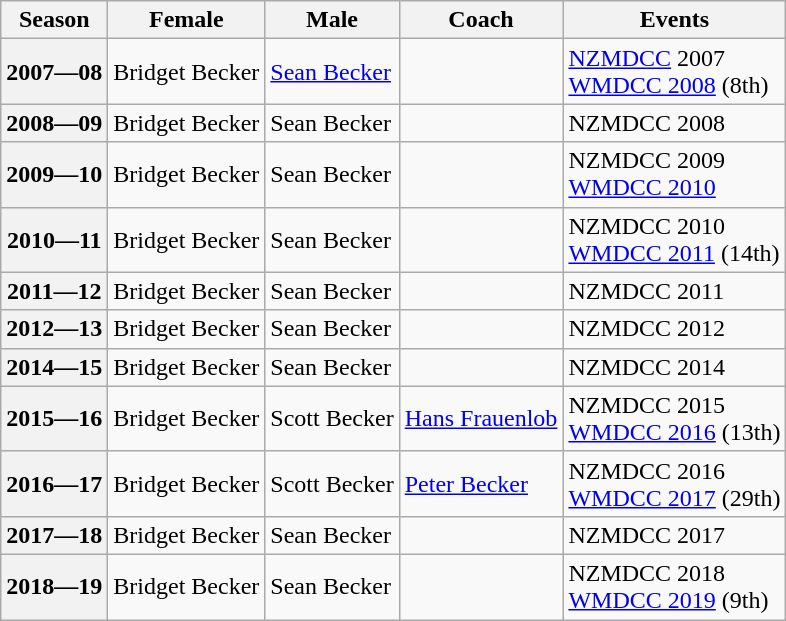<table class="wikitable">
<tr>
<th scope="col">Season</th>
<th scope="col">Female</th>
<th scope="col">Male</th>
<th scope="col">Coach</th>
<th scope="col">Events</th>
</tr>
<tr>
<th scope="row">2007—08</th>
<td>Bridget Becker</td>
<td><a href='#'>Sean Becker</a></td>
<td></td>
<td><a href='#'>NZMDCC</a> 2007 <br><a href='#'>WMDCC 2008</a> (8th)</td>
</tr>
<tr>
<th scope="row">2008—09</th>
<td>Bridget Becker</td>
<td>Sean Becker</td>
<td></td>
<td>NZMDCC 2008 </td>
</tr>
<tr>
<th scope="row">2009—10</th>
<td>Bridget Becker</td>
<td>Sean Becker</td>
<td></td>
<td>NZMDCC 2009 <br><a href='#'>WMDCC 2010</a> </td>
</tr>
<tr>
<th scope="row">2010—11</th>
<td>Bridget Becker</td>
<td>Sean Becker</td>
<td></td>
<td>NZMDCC 2010 <br><a href='#'>WMDCC 2011</a> (14th)</td>
</tr>
<tr>
<th scope="row">2011—12</th>
<td>Bridget Becker</td>
<td>Sean Becker</td>
<td></td>
<td>NZMDCC 2011 </td>
</tr>
<tr>
<th scope="row">2012—13</th>
<td>Bridget Becker</td>
<td>Sean Becker</td>
<td></td>
<td>NZMDCC 2012 </td>
</tr>
<tr>
<th scope="row">2014—15</th>
<td>Bridget Becker</td>
<td>Sean Becker</td>
<td></td>
<td>NZMDCC 2014 </td>
</tr>
<tr>
<th scope="row">2015—16</th>
<td>Bridget Becker</td>
<td>Scott Becker</td>
<td><a href='#'>Hans Frauenlob</a></td>
<td>NZMDCC 2015 <br><a href='#'>WMDCC 2016</a> (13th)</td>
</tr>
<tr>
<th scope="row">2016—17</th>
<td>Bridget Becker</td>
<td>Scott Becker</td>
<td><a href='#'>Peter Becker</a></td>
<td>NZMDCC 2016 <br><a href='#'>WMDCC 2017</a> (29th)</td>
</tr>
<tr>
<th scope="row">2017—18</th>
<td>Bridget Becker</td>
<td>Sean Becker</td>
<td></td>
<td>NZMDCC 2017 </td>
</tr>
<tr>
<th scope="row">2018—19</th>
<td>Bridget Becker</td>
<td>Sean Becker</td>
<td></td>
<td>NZMDCC 2018  <br><a href='#'>WMDCC 2019</a> (9th)</td>
</tr>
</table>
